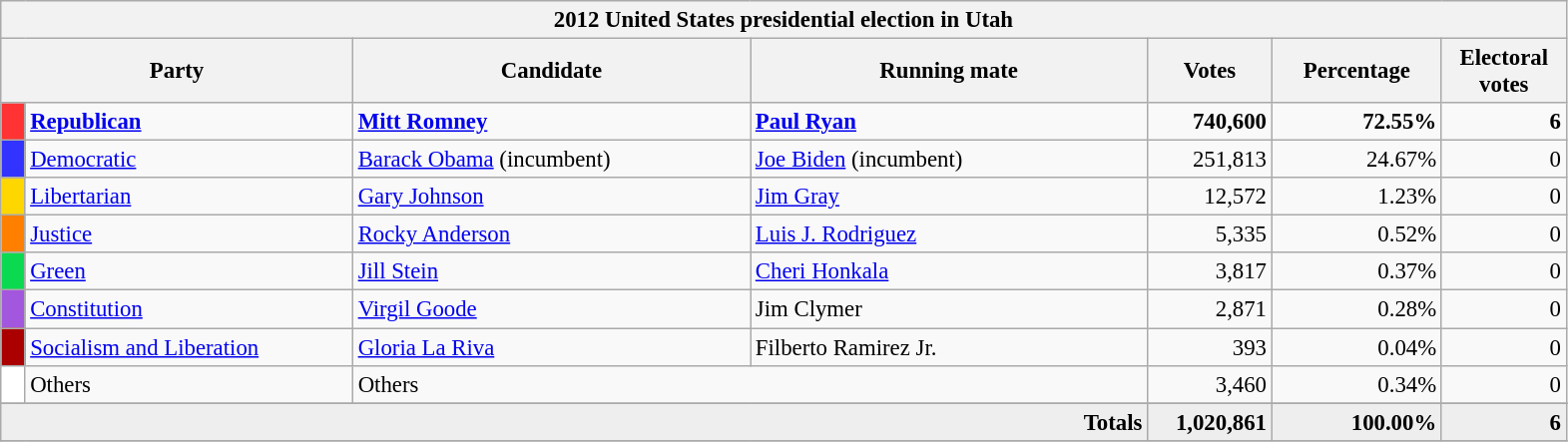<table class="wikitable" style="font-size: 95%;">
<tr>
<th colspan="7">2012 United States presidential election in Utah</th>
</tr>
<tr>
<th colspan="2" style="width: 15em">Party</th>
<th style="width: 17em">Candidate</th>
<th style="width: 17em">Running mate</th>
<th style="width: 5em">Votes</th>
<th style="width: 7em">Percentage</th>
<th style="width: 5em">Electoral votes</th>
</tr>
<tr>
<th style="background-color:#FF3333; width: 3px"></th>
<td style="width: 130px"><strong><a href='#'>Republican</a></strong></td>
<td><strong><a href='#'>Mitt Romney</a></strong></td>
<td><strong><a href='#'>Paul Ryan</a></strong></td>
<td align="right"><strong>740,600</strong></td>
<td align="right"><strong>72.55%</strong></td>
<td align="right"><strong>6</strong></td>
</tr>
<tr>
<th style="background-color:#3333FF; width: 3px"></th>
<td style="width: 130px"><a href='#'>Democratic</a></td>
<td><a href='#'>Barack Obama</a> (incumbent)</td>
<td><a href='#'>Joe Biden</a> (incumbent)</td>
<td align="right">251,813</td>
<td align="right">24.67%</td>
<td align="right">0</td>
</tr>
<tr>
<th style="background-color:#FFD700; width: 3px"></th>
<td style="width: 130px"><a href='#'>Libertarian</a></td>
<td><a href='#'>Gary Johnson</a></td>
<td><a href='#'>Jim Gray</a></td>
<td align="right">12,572</td>
<td align="right">1.23%</td>
<td align="right">0</td>
</tr>
<tr>
<th style="background-color:#FF7F00; width: 3px"></th>
<td style="width: 130px"><a href='#'>Justice</a></td>
<td><a href='#'>Rocky Anderson</a></td>
<td><a href='#'>Luis J. Rodriguez</a></td>
<td align="right">5,335</td>
<td align="right">0.52%</td>
<td align="right">0</td>
</tr>
<tr>
<th style="background-color:#0BDA51; width: 3px"></th>
<td style="width: 130px"><a href='#'>Green</a></td>
<td><a href='#'>Jill Stein</a></td>
<td><a href='#'>Cheri Honkala</a></td>
<td align="right">3,817</td>
<td align="right">0.37%</td>
<td align="right">0</td>
</tr>
<tr>
<th style="background-color:#A356DE; width: 3px"></th>
<td style="width: 130px"><a href='#'>Constitution</a></td>
<td><a href='#'>Virgil Goode</a></td>
<td>Jim Clymer</td>
<td align="right">2,871</td>
<td align="right">0.28%</td>
<td align="right">0</td>
</tr>
<tr>
<th style="background-color:#AA0000; width: 3px"></th>
<td style="width: 130px"><a href='#'>Socialism and Liberation</a></td>
<td><a href='#'>Gloria La Riva</a></td>
<td>Filberto Ramirez Jr.</td>
<td align="right">393</td>
<td align="right">0.04%</td>
<td align="right">0</td>
</tr>
<tr>
<th style="background-color:#FFFFFF; width: 3px"></th>
<td style="width: 130px">Others</td>
<td colspan="2">Others</td>
<td align="right">3,460</td>
<td align="right">0.34%</td>
<td align="right">0</td>
</tr>
<tr>
</tr>
<tr bgcolor="#EEEEEE">
<td colspan="4" align="right"><strong>Totals</strong></td>
<td align="right"><strong>1,020,861</strong></td>
<td align="right"><strong>100.00%</strong></td>
<td align="right"><strong>6</strong></td>
</tr>
<tr bgcolor="#EEEEEE">
</tr>
</table>
